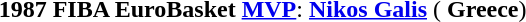<table width=95%>
<tr align=center>
<td><strong>1987 FIBA EuroBasket <a href='#'>MVP</a></strong>: <strong><a href='#'>Nikos Galis</a></strong> ( <strong>Greece</strong>)</td>
</tr>
</table>
